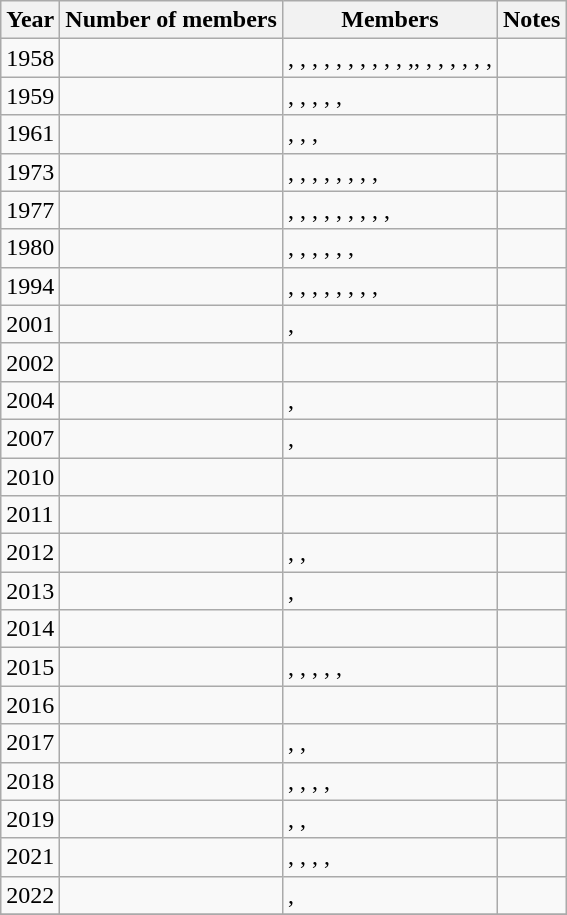<table class="wikitable">
<tr>
<th>Year</th>
<th>Number of members</th>
<th>Members</th>
<th>Notes</th>
</tr>
<tr>
<td>1958</td>
<td></td>
<td>, , , , , , , , , , ,, , , , , , , </td>
<td>   </td>
</tr>
<tr>
<td>1959</td>
<td></td>
<td>, , , , , </td>
<td></td>
</tr>
<tr>
<td>1961</td>
<td></td>
<td>, , , </td>
<td></td>
</tr>
<tr>
<td>1973</td>
<td></td>
<td>, , , , , , , , </td>
<td> </td>
</tr>
<tr>
<td>1977</td>
<td></td>
<td>, , , , , , , , , </td>
<td></td>
</tr>
<tr>
<td>1980</td>
<td></td>
<td>, , , , , , </td>
<td></td>
</tr>
<tr>
<td>1994</td>
<td></td>
<td>, , , , , , , , </td>
<td></td>
</tr>
<tr>
<td>2001</td>
<td></td>
<td>, </td>
<td></td>
</tr>
<tr>
<td>2002</td>
<td></td>
<td></td>
<td></td>
</tr>
<tr>
<td>2004</td>
<td></td>
<td>, </td>
<td></td>
</tr>
<tr>
<td>2007</td>
<td></td>
<td>, </td>
<td></td>
</tr>
<tr>
<td>2010</td>
<td></td>
<td></td>
<td></td>
</tr>
<tr>
<td>2011</td>
<td></td>
<td></td>
<td></td>
</tr>
<tr>
<td>2012</td>
<td></td>
<td>, , </td>
<td></td>
</tr>
<tr>
<td>2013</td>
<td></td>
<td>, </td>
<td></td>
</tr>
<tr>
<td>2014</td>
<td></td>
<td></td>
<td></td>
</tr>
<tr>
<td>2015</td>
<td></td>
<td>, , , , , </td>
<td></td>
</tr>
<tr>
<td>2016</td>
<td></td>
<td></td>
<td></td>
</tr>
<tr>
<td>2017</td>
<td></td>
<td>, , </td>
<td></td>
</tr>
<tr>
<td>2018</td>
<td></td>
<td>, , , , </td>
<td></td>
</tr>
<tr>
<td>2019</td>
<td></td>
<td>, , </td>
<td></td>
</tr>
<tr>
<td>2021</td>
<td></td>
<td>, , , , </td>
<td></td>
</tr>
<tr>
<td>2022</td>
<td></td>
<td>, </td>
<td></td>
</tr>
<tr>
</tr>
</table>
